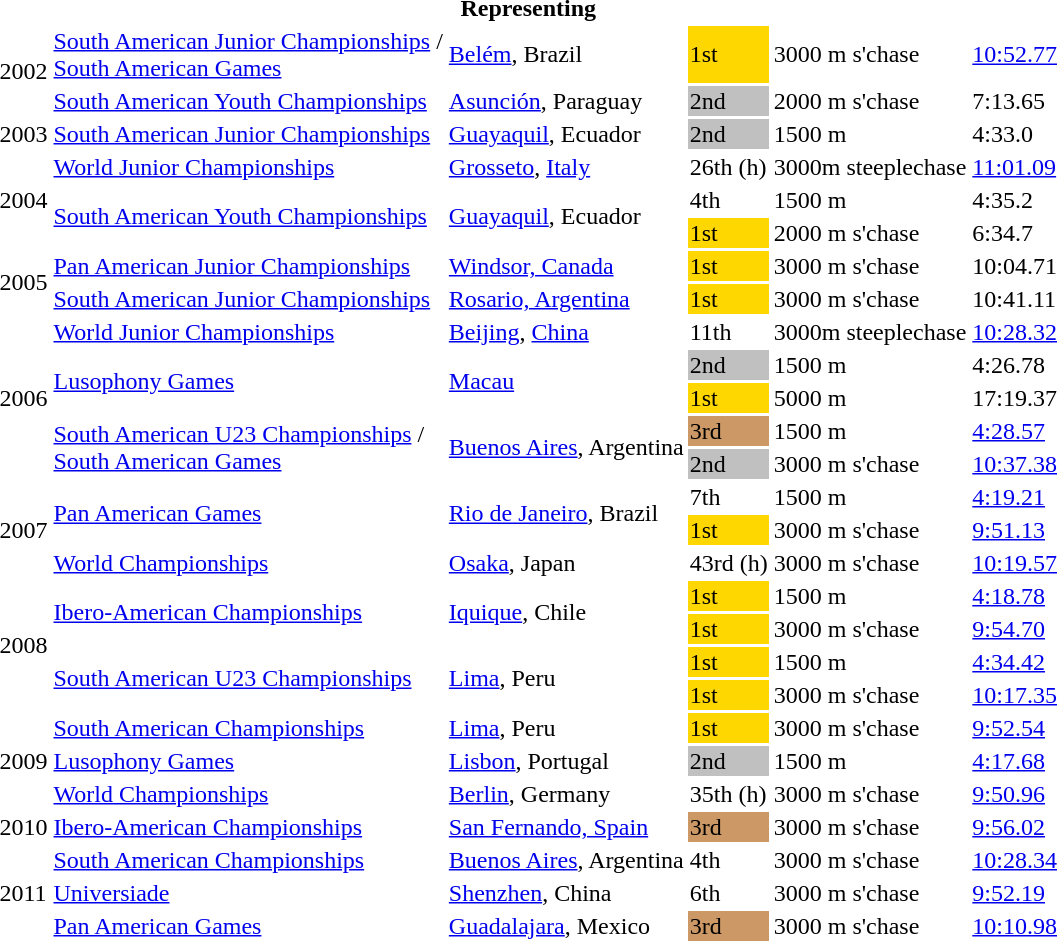<table>
<tr>
<th colspan="6">Representing </th>
</tr>
<tr>
<td rowspan=2>2002</td>
<td><a href='#'>South American Junior Championships</a> /<br> <a href='#'>South American Games</a></td>
<td><a href='#'>Belém</a>, Brazil</td>
<td bgcolor=gold>1st</td>
<td>3000 m s'chase</td>
<td><a href='#'>10:52.77</a></td>
</tr>
<tr>
<td><a href='#'>South American Youth Championships</a></td>
<td><a href='#'>Asunción</a>, Paraguay</td>
<td bgcolor=silver>2nd</td>
<td>2000 m s'chase</td>
<td>7:13.65</td>
</tr>
<tr>
<td>2003</td>
<td><a href='#'>South American Junior Championships</a></td>
<td><a href='#'>Guayaquil</a>, Ecuador</td>
<td bgcolor=silver>2nd</td>
<td>1500 m</td>
<td>4:33.0</td>
</tr>
<tr>
<td rowspan=3>2004</td>
<td><a href='#'>World Junior Championships</a></td>
<td><a href='#'>Grosseto</a>, <a href='#'>Italy</a></td>
<td>26th (h)</td>
<td>3000m steeplechase</td>
<td><a href='#'>11:01.09</a></td>
</tr>
<tr>
<td rowspan=2><a href='#'>South American Youth Championships</a></td>
<td rowspan=2><a href='#'>Guayaquil</a>, Ecuador</td>
<td>4th</td>
<td>1500 m</td>
<td>4:35.2</td>
</tr>
<tr>
<td bgcolor=gold>1st</td>
<td>2000 m s'chase</td>
<td>6:34.7</td>
</tr>
<tr>
<td rowspan=2>2005</td>
<td><a href='#'>Pan American Junior Championships</a></td>
<td><a href='#'>Windsor, Canada</a></td>
<td bgcolor=gold>1st</td>
<td>3000 m s'chase</td>
<td>10:04.71</td>
</tr>
<tr>
<td><a href='#'>South American Junior Championships</a></td>
<td><a href='#'>Rosario, Argentina</a></td>
<td bgcolor=gold>1st</td>
<td>3000 m s'chase</td>
<td>10:41.11</td>
</tr>
<tr>
<td rowspan=5>2006</td>
<td><a href='#'>World Junior Championships</a></td>
<td><a href='#'>Beijing</a>, <a href='#'>China</a></td>
<td>11th</td>
<td>3000m steeplechase</td>
<td><a href='#'>10:28.32</a></td>
</tr>
<tr>
<td rowspan=2><a href='#'>Lusophony Games</a></td>
<td rowspan=2><a href='#'>Macau</a></td>
<td bgcolor=silver>2nd</td>
<td>1500 m</td>
<td>4:26.78</td>
</tr>
<tr>
<td bgcolor=gold>1st</td>
<td>5000 m</td>
<td>17:19.37</td>
</tr>
<tr>
<td rowspan=2><a href='#'>South American U23 Championships</a> /<br> <a href='#'>South American Games</a></td>
<td rowspan=2><a href='#'>Buenos Aires</a>, Argentina</td>
<td bgcolor=cc9966>3rd</td>
<td>1500 m</td>
<td><a href='#'>4:28.57</a></td>
</tr>
<tr>
<td bgcolor=silver>2nd</td>
<td>3000 m s'chase</td>
<td><a href='#'>10:37.38</a></td>
</tr>
<tr>
<td rowspan=3>2007</td>
<td rowspan=2><a href='#'>Pan American Games</a></td>
<td rowspan=2><a href='#'>Rio de Janeiro</a>, Brazil</td>
<td>7th</td>
<td>1500 m</td>
<td><a href='#'>4:19.21</a></td>
</tr>
<tr>
<td bgcolor=gold>1st</td>
<td>3000 m s'chase</td>
<td><a href='#'>9:51.13</a></td>
</tr>
<tr>
<td><a href='#'>World Championships</a></td>
<td><a href='#'>Osaka</a>, Japan</td>
<td>43rd (h)</td>
<td>3000 m s'chase</td>
<td><a href='#'>10:19.57</a></td>
</tr>
<tr>
<td rowspan=4>2008</td>
<td rowspan=2><a href='#'>Ibero-American Championships</a></td>
<td rowspan=2><a href='#'>Iquique</a>, Chile</td>
<td bgcolor=gold>1st</td>
<td>1500 m</td>
<td><a href='#'>4:18.78</a></td>
</tr>
<tr>
<td bgcolor=gold>1st</td>
<td>3000 m s'chase</td>
<td><a href='#'>9:54.70</a></td>
</tr>
<tr>
<td rowspan=2><a href='#'>South American U23 Championships</a></td>
<td rowspan=2><a href='#'>Lima</a>, Peru</td>
<td bgcolor=gold>1st</td>
<td>1500 m</td>
<td><a href='#'>4:34.42</a></td>
</tr>
<tr>
<td bgcolor=gold>1st</td>
<td>3000 m s'chase</td>
<td><a href='#'>10:17.35</a></td>
</tr>
<tr>
<td rowspan=3>2009</td>
<td><a href='#'>South American Championships</a></td>
<td><a href='#'>Lima</a>, Peru</td>
<td bgcolor=gold>1st</td>
<td>3000 m s'chase</td>
<td><a href='#'>9:52.54</a></td>
</tr>
<tr>
<td><a href='#'>Lusophony Games</a></td>
<td><a href='#'>Lisbon</a>, Portugal</td>
<td bgcolor=silver>2nd</td>
<td>1500 m</td>
<td><a href='#'>4:17.68</a></td>
</tr>
<tr>
<td><a href='#'>World Championships</a></td>
<td><a href='#'>Berlin</a>, Germany</td>
<td>35th (h)</td>
<td>3000 m s'chase</td>
<td><a href='#'>9:50.96</a></td>
</tr>
<tr>
<td>2010</td>
<td><a href='#'>Ibero-American Championships</a></td>
<td><a href='#'>San Fernando, Spain</a></td>
<td bgcolor=cc9966>3rd</td>
<td>3000 m s'chase</td>
<td><a href='#'>9:56.02</a></td>
</tr>
<tr>
<td rowspan=3>2011</td>
<td><a href='#'>South American Championships</a></td>
<td><a href='#'>Buenos Aires</a>, Argentina</td>
<td>4th</td>
<td>3000 m s'chase</td>
<td><a href='#'>10:28.34</a></td>
</tr>
<tr>
<td><a href='#'>Universiade</a></td>
<td><a href='#'>Shenzhen</a>, China</td>
<td>6th</td>
<td>3000 m s'chase</td>
<td><a href='#'>9:52.19</a></td>
</tr>
<tr>
<td><a href='#'>Pan American Games</a></td>
<td><a href='#'>Guadalajara</a>, Mexico</td>
<td bgcolor=cc9966>3rd</td>
<td>3000 m s'chase</td>
<td><a href='#'>10:10.98</a></td>
</tr>
</table>
